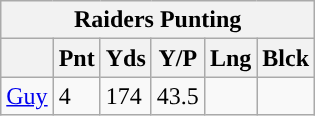<table class="wikitable">
<tr>
<th colspan="6">Raiders Punting</th>
</tr>
<tr>
<th></th>
<th>Pnt</th>
<th>Yds</th>
<th>Y/P</th>
<th>Lng</th>
<th>Blck</th>
</tr>
<tr>
<td><a href='#'>Guy</a></td>
<td>4</td>
<td>174</td>
<td>43.5</td>
<td></td>
<td></td>
</tr>
</table>
